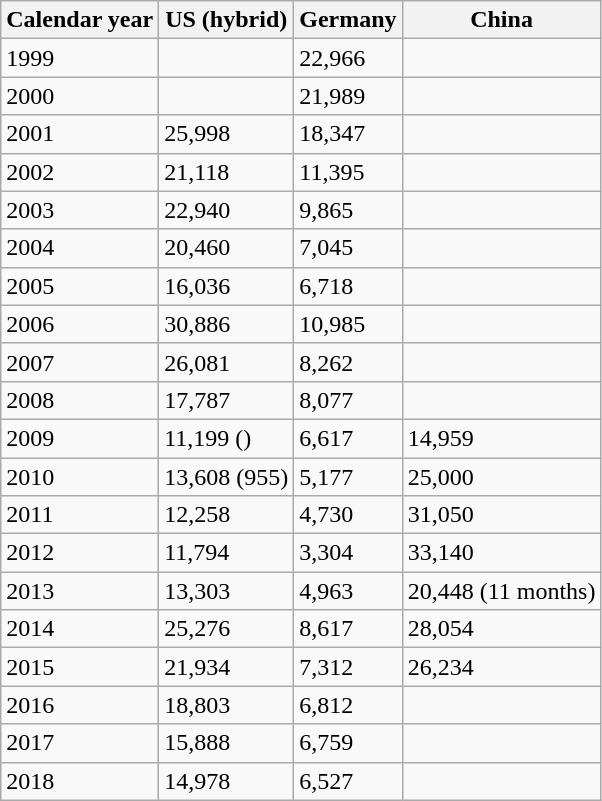<table class="wikitable sortable collapsible collapsed">
<tr>
<th>Calendar year</th>
<th>US (hybrid)</th>
<th>Germany</th>
<th>China</th>
</tr>
<tr>
<td>1999</td>
<td></td>
<td>22,966</td>
<td></td>
</tr>
<tr>
<td>2000</td>
<td></td>
<td>21,989</td>
<td></td>
</tr>
<tr>
<td>2001</td>
<td>25,998</td>
<td>18,347</td>
<td></td>
</tr>
<tr>
<td>2002</td>
<td>21,118</td>
<td>11,395</td>
<td></td>
</tr>
<tr>
<td>2003</td>
<td>22,940</td>
<td>9,865</td>
<td></td>
</tr>
<tr>
<td>2004</td>
<td>20,460</td>
<td>7,045</td>
<td></td>
</tr>
<tr>
<td>2005</td>
<td>16,036</td>
<td>6,718</td>
<td></td>
</tr>
<tr>
<td>2006</td>
<td>30,886</td>
<td>10,985</td>
<td></td>
</tr>
<tr>
<td>2007</td>
<td>26,081</td>
<td>8,262</td>
<td></td>
</tr>
<tr>
<td>2008</td>
<td>17,787</td>
<td>8,077</td>
<td></td>
</tr>
<tr>
<td>2009</td>
<td>11,199 ()</td>
<td>6,617</td>
<td>14,959</td>
</tr>
<tr>
<td>2010</td>
<td>13,608 (955)</td>
<td>5,177</td>
<td>25,000</td>
</tr>
<tr>
<td>2011</td>
<td>12,258</td>
<td>4,730</td>
<td>31,050</td>
</tr>
<tr>
<td>2012</td>
<td>11,794</td>
<td>3,304</td>
<td>33,140</td>
</tr>
<tr>
<td>2013</td>
<td>13,303</td>
<td>4,963</td>
<td>20,448 (11 months)</td>
</tr>
<tr>
<td>2014</td>
<td>25,276</td>
<td>8,617</td>
<td>28,054</td>
</tr>
<tr>
<td>2015</td>
<td>21,934</td>
<td>7,312</td>
<td>26,234</td>
</tr>
<tr>
<td>2016</td>
<td>18,803</td>
<td>6,812</td>
<td></td>
</tr>
<tr>
<td>2017</td>
<td>15,888</td>
<td>6,759</td>
<td></td>
</tr>
<tr>
<td>2018</td>
<td>14,978</td>
<td>6,527</td>
<td></td>
</tr>
</table>
